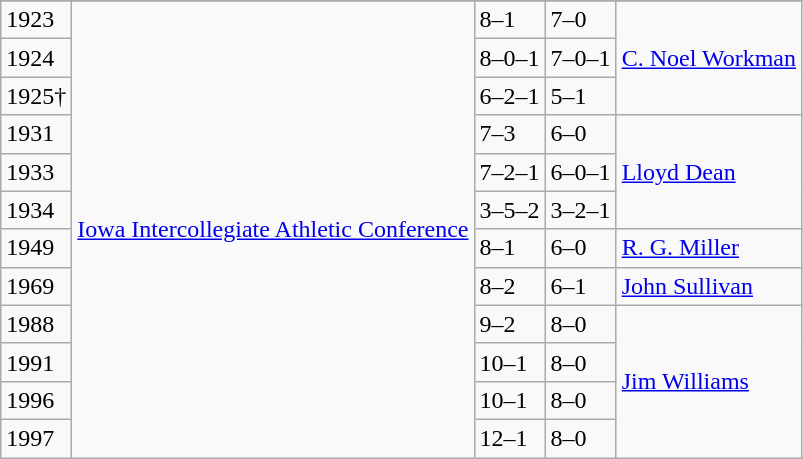<table class="wikitable">
<tr>
</tr>
<tr>
<td>1923</td>
<td rowspan=12><a href='#'>Iowa Intercollegiate Athletic Conference</a></td>
<td>8–1</td>
<td>7–0</td>
<td rowspan=3><a href='#'>C. Noel Workman</a></td>
</tr>
<tr>
<td>1924</td>
<td>8–0–1</td>
<td>7–0–1</td>
</tr>
<tr>
<td>1925†</td>
<td>6–2–1</td>
<td>5–1</td>
</tr>
<tr>
<td>1931</td>
<td>7–3</td>
<td>6–0</td>
<td rowspan=3><a href='#'>Lloyd Dean</a></td>
</tr>
<tr>
<td>1933</td>
<td>7–2–1</td>
<td>6–0–1</td>
</tr>
<tr>
<td>1934</td>
<td>3–5–2</td>
<td>3–2–1</td>
</tr>
<tr>
<td>1949</td>
<td>8–1</td>
<td>6–0</td>
<td><a href='#'>R. G. Miller</a></td>
</tr>
<tr>
<td>1969</td>
<td>8–2</td>
<td>6–1</td>
<td><a href='#'>John Sullivan</a></td>
</tr>
<tr>
<td>1988</td>
<td>9–2</td>
<td>8–0</td>
<td rowspan=4><a href='#'>Jim Williams</a></td>
</tr>
<tr>
<td>1991</td>
<td>10–1</td>
<td>8–0</td>
</tr>
<tr>
<td>1996</td>
<td>10–1</td>
<td>8–0</td>
</tr>
<tr>
<td>1997</td>
<td>12–1</td>
<td>8–0</td>
</tr>
</table>
